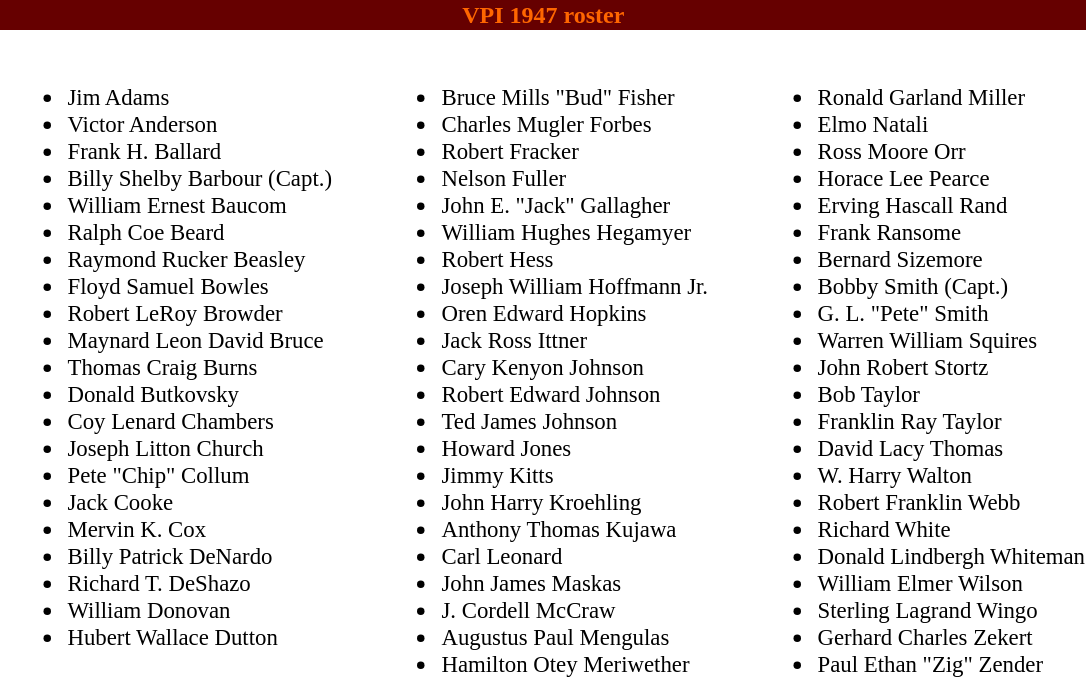<table class="toccolours" style="text-align: left;">
<tr>
<th colspan="9" style="background:#660000;color:#FF6600;text-align:center;"><span><strong>VPI 1947 roster</strong></span></th>
</tr>
<tr>
<td></td>
<td style="font-size:95%; vertical-align:top;"><br><ul><li>Jim Adams</li><li>Victor Anderson</li><li>Frank H. Ballard</li><li>Billy Shelby Barbour (Capt.)</li><li>William Ernest Baucom</li><li>Ralph Coe Beard</li><li>Raymond Rucker Beasley</li><li>Floyd Samuel Bowles</li><li>Robert LeRoy Browder</li><li>Maynard Leon David Bruce</li><li>Thomas Craig Burns</li><li>Donald Butkovsky</li><li>Coy Lenard Chambers</li><li>Joseph Litton Church</li><li>Pete "Chip" Collum</li><li>Jack Cooke</li><li>Mervin K. Cox</li><li>Billy Patrick DeNardo</li><li>Richard T. DeShazo</li><li>William Donovan</li><li>Hubert Wallace Dutton</li></ul></td>
<td style="width: 25px;"></td>
<td style="font-size:95%; vertical-align:top;"><br><ul><li>Bruce Mills "Bud" Fisher</li><li>Charles Mugler Forbes</li><li>Robert Fracker</li><li>Nelson Fuller</li><li>John E. "Jack" Gallagher</li><li>William Hughes Hegamyer</li><li>Robert Hess</li><li>Joseph William Hoffmann Jr.</li><li>Oren Edward Hopkins</li><li>Jack Ross Ittner</li><li>Cary Kenyon Johnson</li><li>Robert Edward Johnson</li><li>Ted James Johnson</li><li>Howard Jones</li><li>Jimmy Kitts</li><li>John Harry Kroehling</li><li>Anthony Thomas Kujawa</li><li>Carl Leonard</li><li>John James Maskas</li><li>J. Cordell McCraw</li><li>Augustus Paul Mengulas</li><li>Hamilton Otey Meriwether</li></ul></td>
<td style="width: 25px;"></td>
<td style="font-size:95%; vertical-align:top;"><br><ul><li>Ronald Garland Miller</li><li>Elmo Natali</li><li>Ross Moore Orr</li><li>Horace Lee Pearce</li><li>Erving Hascall Rand</li><li>Frank Ransome</li><li>Bernard Sizemore</li><li>Bobby Smith (Capt.)</li><li>G. L. "Pete" Smith</li><li>Warren William Squires</li><li>John Robert Stortz</li><li>Bob Taylor</li><li>Franklin Ray Taylor</li><li>David Lacy Thomas</li><li>W. Harry Walton</li><li>Robert Franklin Webb</li><li>Richard White</li><li>Donald Lindbergh Whiteman</li><li>William Elmer Wilson</li><li>Sterling Lagrand Wingo</li><li>Gerhard Charles Zekert</li><li>Paul Ethan "Zig" Zender</li></ul></td>
</tr>
</table>
